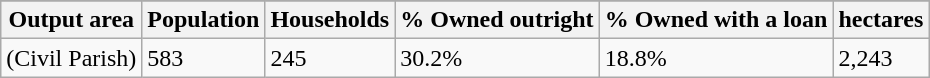<table class="wikitable">
<tr>
</tr>
<tr>
<th>Output area</th>
<th>Population</th>
<th>Households</th>
<th>% Owned outright</th>
<th>% Owned with a loan</th>
<th>hectares</th>
</tr>
<tr>
<td>(Civil Parish)</td>
<td>583</td>
<td>245</td>
<td>30.2%</td>
<td>18.8%</td>
<td>2,243</td>
</tr>
</table>
